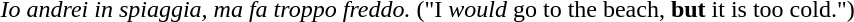<table>
<tr>
<td><em>Io andrei in spiaggia, ma fa troppo freddo.</em></td>
<td>("I <em>would</em> go to the beach, <strong>but</strong> it is too cold.")</td>
</tr>
</table>
